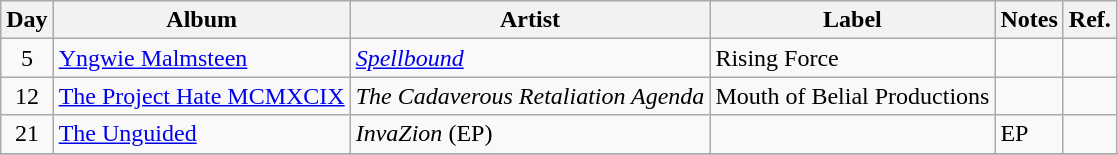<table class="wikitable">
<tr>
<th>Day</th>
<th>Album</th>
<th>Artist</th>
<th>Label</th>
<th>Notes</th>
<th>Ref.</th>
</tr>
<tr>
<td rowspan="1" style="text-align:center;">5</td>
<td><a href='#'>Yngwie Malmsteen</a></td>
<td><em><a href='#'>Spellbound</a></em></td>
<td>Rising Force</td>
<td></td>
<td></td>
</tr>
<tr>
<td rowspan="1" style="text-align:center;">12</td>
<td><a href='#'>The Project Hate MCMXCIX</a></td>
<td><em>The Cadaverous Retaliation Agenda</em></td>
<td>Mouth of Belial Productions</td>
<td></td>
<td></td>
</tr>
<tr>
<td rowspan="1" style="text-align:center;">21</td>
<td><a href='#'>The Unguided</a></td>
<td><em>InvaZion</em> (EP)</td>
<td></td>
<td>EP</td>
<td></td>
</tr>
<tr>
</tr>
</table>
